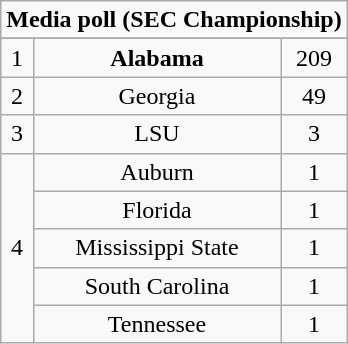<table class="wikitable">
<tr align="center">
<td align="center" Colspan="3"><strong>Media poll (SEC Championship)</strong></td>
</tr>
<tr align="center">
</tr>
<tr align="center">
<td>1</td>
<td><strong>Alabama</strong></td>
<td>209</td>
</tr>
<tr align="center">
<td>2</td>
<td>Georgia</td>
<td>49</td>
</tr>
<tr align="center">
<td>3</td>
<td>LSU</td>
<td>3</td>
</tr>
<tr align="center">
<td rowspan="5">4</td>
<td>Auburn</td>
<td>1</td>
</tr>
<tr align="center">
<td>Florida</td>
<td>1</td>
</tr>
<tr align="center">
<td>Mississippi State</td>
<td>1</td>
</tr>
<tr align="center">
<td>South Carolina</td>
<td>1</td>
</tr>
<tr align="center">
<td>Tennessee</td>
<td>1</td>
</tr>
</table>
